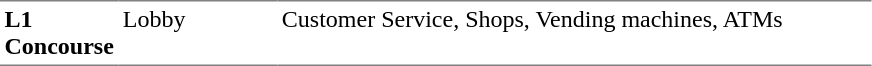<table table border=0 cellspacing=0 cellpadding=3>
<tr>
<td style="border-bottom:solid 1px gray; border-top:solid 1px gray;" valign=top width=50><strong>L1<br>Concourse</strong></td>
<td style="border-bottom:solid 1px gray; border-top:solid 1px gray;" valign=top width=100>Lobby</td>
<td style="border-bottom:solid 1px gray; border-top:solid 1px gray;" valign=top width=390>Customer Service, Shops, Vending machines, ATMs</td>
</tr>
</table>
